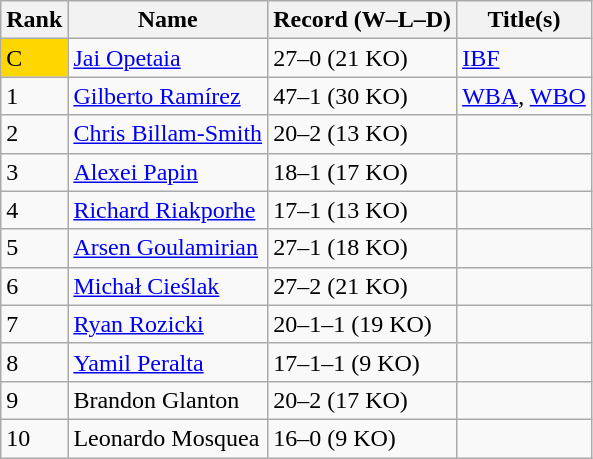<table class="wikitable">
<tr>
<th>Rank</th>
<th>Name</th>
<th>Record (W–L–D)</th>
<th>Title(s)</th>
</tr>
<tr>
<td bgcolor=gold>C</td>
<td><a href='#'>Jai Opetaia</a></td>
<td>27–0 (21 KO)</td>
<td><a href='#'>IBF</a></td>
</tr>
<tr>
<td>1</td>
<td><a href='#'>Gilberto Ramírez</a></td>
<td>47–1 (30 KO)</td>
<td><a href='#'>WBA</a>, <a href='#'>WBO</a></td>
</tr>
<tr>
<td>2</td>
<td><a href='#'>Chris Billam-Smith</a></td>
<td>20–2 (13 KO)</td>
<td></td>
</tr>
<tr>
<td>3</td>
<td><a href='#'>Alexei Papin</a></td>
<td>18–1 (17 KO)</td>
<td></td>
</tr>
<tr>
<td>4</td>
<td><a href='#'>Richard Riakporhe</a></td>
<td>17–1 (13 KO)</td>
<td></td>
</tr>
<tr>
<td>5</td>
<td><a href='#'>Arsen Goulamirian</a></td>
<td>27–1 (18 KO)</td>
<td></td>
</tr>
<tr>
<td>6</td>
<td><a href='#'>Michał Cieślak</a></td>
<td>27–2 (21 KO)</td>
<td></td>
</tr>
<tr>
<td>7</td>
<td><a href='#'>Ryan Rozicki</a></td>
<td>20–1–1 (19 KO)</td>
<td></td>
</tr>
<tr>
<td>8</td>
<td><a href='#'>Yamil Peralta</a></td>
<td>17–1–1 (9 KO)</td>
<td></td>
</tr>
<tr>
<td>9</td>
<td>Brandon Glanton</td>
<td>20–2 (17 KO)</td>
<td></td>
</tr>
<tr>
<td>10</td>
<td>Leonardo Mosquea</td>
<td>16–0 (9 KO)</td>
<td></td>
</tr>
</table>
